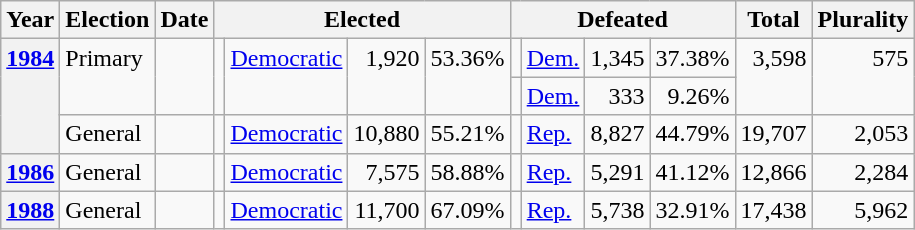<table class=wikitable>
<tr>
<th>Year</th>
<th>Election</th>
<th>Date</th>
<th ! colspan="4">Elected</th>
<th ! colspan="4">Defeated</th>
<th>Total</th>
<th>Plurality</th>
</tr>
<tr>
<th rowspan="3" valign="top"><a href='#'>1984</a></th>
<td rowspan="2" valign="top">Primary</td>
<td rowspan="2" valign="top"></td>
<td rowspan="2" valign="top"></td>
<td rowspan="2" valign="top" ><a href='#'>Democratic</a></td>
<td rowspan="2" valign="top" align="right">1,920</td>
<td rowspan="2" valign="top" align="right">53.36%</td>
<td valign="top"></td>
<td valign="top" ><a href='#'>Dem.</a></td>
<td valign="top" align="right">1,345</td>
<td valign="top" align="right">37.38%</td>
<td rowspan="2" valign="top" align="right">3,598</td>
<td rowspan="2" valign="top" align="right">575</td>
</tr>
<tr>
<td valign="top"></td>
<td valign="top" ><a href='#'>Dem.</a></td>
<td valign="top" align="right">333</td>
<td valign="top" align="right">9.26%</td>
</tr>
<tr>
<td valign="top">General</td>
<td valign="top"></td>
<td valign="top"></td>
<td valign="top" ><a href='#'>Democratic</a></td>
<td valign="top" align="right">10,880</td>
<td valign="top" align="right">55.21%</td>
<td valign="top"></td>
<td valign="top" ><a href='#'>Rep.</a></td>
<td valign="top" align="right">8,827</td>
<td valign="top" align="right">44.79%</td>
<td valign="top" align="right">19,707</td>
<td valign="top" align="right">2,053</td>
</tr>
<tr>
<th valign="top"><a href='#'>1986</a></th>
<td valign="top">General</td>
<td valign="top"></td>
<td valign="top"></td>
<td valign="top" ><a href='#'>Democratic</a></td>
<td valign="top" align="right">7,575</td>
<td valign="top" align="right">58.88%</td>
<td valign="top"></td>
<td valign="top" ><a href='#'>Rep.</a></td>
<td valign="top" align="right">5,291</td>
<td valign="top" align="right">41.12%</td>
<td valign="top" align="right">12,866</td>
<td valign="top" align="right">2,284</td>
</tr>
<tr>
<th valign="top"><a href='#'>1988</a></th>
<td valign="top">General</td>
<td valign="top"></td>
<td valign="top"></td>
<td valign="top" ><a href='#'>Democratic</a></td>
<td valign="top" align="right">11,700</td>
<td valign="top" align="right">67.09%</td>
<td valign="top"></td>
<td valign="top" ><a href='#'>Rep.</a></td>
<td valign="top" align="right">5,738</td>
<td valign="top" align="right">32.91%</td>
<td valign="top" align="right">17,438</td>
<td valign="top" align="right">5,962</td>
</tr>
</table>
